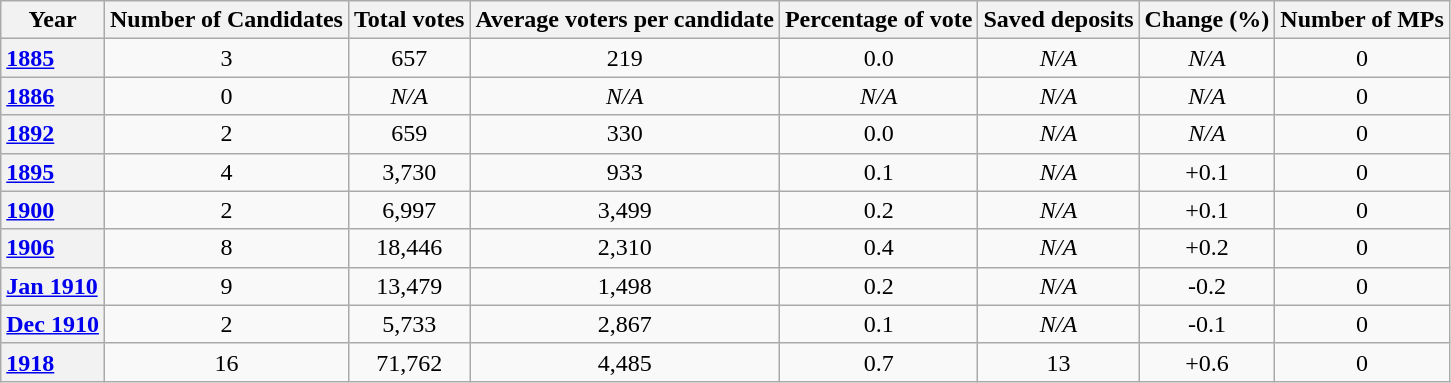<table class="wikitable sortable">
<tr>
<th>Year</th>
<th>Number of Candidates</th>
<th>Total votes</th>
<th>Average voters per candidate</th>
<th>Percentage of vote</th>
<th>Saved deposits</th>
<th>Change (%)</th>
<th>Number of MPs</th>
</tr>
<tr style="text-align:center;">
<th style="text-align:left;"><a href='#'>1885</a></th>
<td>3</td>
<td>657</td>
<td>219</td>
<td>0.0</td>
<td><em>N/A</em></td>
<td><em>N/A</em></td>
<td>0</td>
</tr>
<tr style="text-align:center;">
<th style="text-align:left;"><a href='#'>1886</a></th>
<td>0</td>
<td><em>N/A</em></td>
<td><em>N/A</em></td>
<td><em>N/A</em></td>
<td><em>N/A</em></td>
<td><em>N/A</em></td>
<td>0</td>
</tr>
<tr style="text-align:center;">
<th style="text-align:left;"><a href='#'>1892</a></th>
<td>2</td>
<td>659</td>
<td>330</td>
<td>0.0</td>
<td><em>N/A</em></td>
<td><em>N/A</em></td>
<td>0</td>
</tr>
<tr style="text-align:center;">
<th style="text-align:left;"><a href='#'>1895</a></th>
<td>4</td>
<td>3,730</td>
<td>933</td>
<td>0.1</td>
<td><em>N/A</em></td>
<td>+0.1</td>
<td>0</td>
</tr>
<tr style="text-align:center;">
<th style="text-align:left;"><a href='#'>1900</a></th>
<td>2</td>
<td>6,997</td>
<td>3,499</td>
<td>0.2</td>
<td><em>N/A</em></td>
<td>+0.1</td>
<td>0</td>
</tr>
<tr style="text-align:center;">
<th style="text-align:left;"><a href='#'>1906</a></th>
<td>8</td>
<td>18,446</td>
<td>2,310</td>
<td>0.4</td>
<td><em>N/A</em></td>
<td>+0.2</td>
<td>0</td>
</tr>
<tr style="text-align:center;">
<th style="text-align:left;"><a href='#'>Jan 1910</a></th>
<td>9</td>
<td>13,479</td>
<td>1,498</td>
<td>0.2</td>
<td><em>N/A</em></td>
<td>-0.2</td>
<td>0</td>
</tr>
<tr style="text-align:center;">
<th style="text-align:left;"><a href='#'>Dec 1910</a></th>
<td>2</td>
<td>5,733</td>
<td>2,867</td>
<td>0.1</td>
<td><em>N/A</em></td>
<td>-0.1</td>
<td>0</td>
</tr>
<tr style="text-align:center;">
<th style="text-align:left;"><a href='#'>1918</a></th>
<td>16</td>
<td>71,762</td>
<td>4,485</td>
<td>0.7</td>
<td>13</td>
<td>+0.6</td>
<td>0</td>
</tr>
</table>
